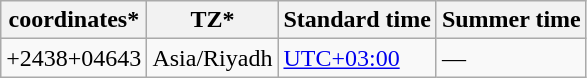<table class="wikitable sortable">
<tr>
<th>coordinates*</th>
<th>TZ*</th>
<th>Standard time</th>
<th>Summer time</th>
</tr>
<tr>
<td>+2438+04643</td>
<td>Asia/Riyadh</td>
<td><a href='#'>UTC+03:00</a></td>
<td>—</td>
</tr>
</table>
